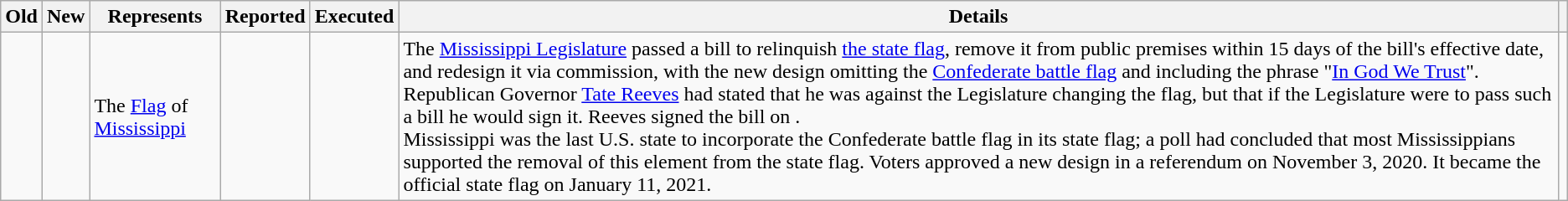<table class="wikitable sortable" style="text-align: left">
<tr>
<th>Old</th>
<th>New</th>
<th>Represents</th>
<th>Reported</th>
<th>Executed</th>
<th>Details</th>
<th class="unsortable"></th>
</tr>
<tr>
<td></td>
<td style="text-align: center"></td>
<td>The <a href='#'>Flag</a> of <a href='#'>Mississippi</a></td>
<td></td>
<td></td>
<td>The <a href='#'>Mississippi Legislature</a> passed a bill to relinquish <a href='#'>the state flag</a>, remove it from public premises within 15 days of the bill's effective date, and redesign it via commission, with the new design omitting the <a href='#'>Confederate battle flag</a> and including the phrase "<a href='#'>In God We Trust</a>". Republican Governor <a href='#'>Tate Reeves</a> had stated that he was against the Legislature changing the flag, but that if the Legislature were to pass such a bill he would sign it. Reeves signed the bill on .<br>Mississippi was the last U.S. state to incorporate the Confederate battle flag in its state flag; a poll had concluded that most Mississippians supported the removal of this element from the state flag. Voters approved a new design in a referendum on November 3, 2020. It became the official state flag on January 11, 2021.</td>
<td><br><br><br><br><br><br><br></td>
</tr>
</table>
